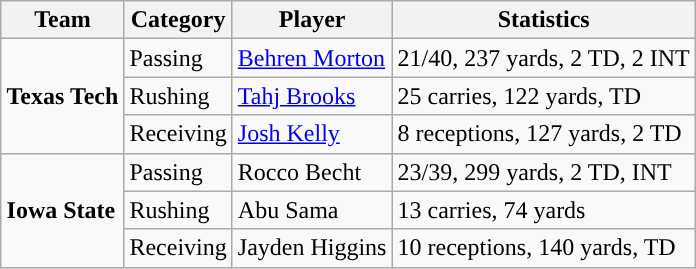<table class="wikitable" style="float: right;">
<tr>
<th>Team</th>
<th>Category</th>
<th>Player</th>
<th>Statistics</th>
</tr>
<tr>
<td rowspan=3><strong>Texas Tech</strong></td>
<td>Passing</td>
<td><a href='#'>Behren Morton</a></td>
<td>21/40, 237 yards, 2 TD, 2 INT</td>
</tr>
<tr>
<td>Rushing</td>
<td><a href='#'>Tahj Brooks</a></td>
<td>25 carries, 122 yards, TD</td>
</tr>
<tr>
<td>Receiving</td>
<td><a href='#'>Josh Kelly</a></td>
<td>8 receptions, 127 yards, 2 TD</td>
</tr>
<tr>
<td rowspan=3><strong>Iowa State</strong></td>
<td>Passing</td>
<td>Rocco Becht</td>
<td>23/39, 299 yards, 2 TD, INT</td>
</tr>
<tr>
<td>Rushing</td>
<td>Abu Sama</td>
<td>13 carries, 74 yards</td>
</tr>
<tr>
<td>Receiving</td>
<td>Jayden Higgins</td>
<td>10 receptions, 140 yards, TD</td>
</tr>
</table>
